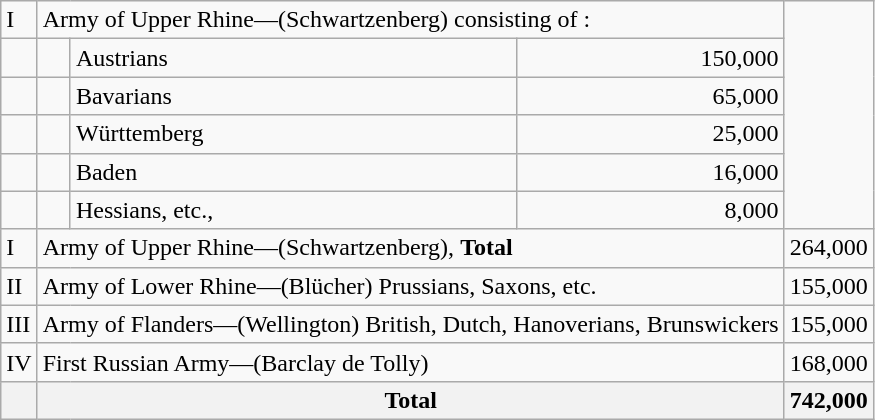<table class="wikitable">
<tr>
<td>I</td>
<td colspan="3">Army of Upper Rhine—(Schwartzenberg) consisting of :</td>
</tr>
<tr>
<td></td>
<td></td>
<td>Austrians</td>
<td align="right">150,000</td>
</tr>
<tr>
<td></td>
<td></td>
<td>Bavarians</td>
<td align="right">65,000</td>
</tr>
<tr>
<td></td>
<td></td>
<td>Württemberg</td>
<td align="right">25,000</td>
</tr>
<tr>
<td></td>
<td></td>
<td>Baden</td>
<td align="right">16,000</td>
</tr>
<tr>
<td></td>
<td></td>
<td>Hessians, etc.,</td>
<td align="right">8,000</td>
</tr>
<tr>
<td>I</td>
<td colspan="3">Army of Upper Rhine—(Schwartzenberg), <strong>Total</strong></td>
<td>264,000</td>
</tr>
<tr>
<td>II</td>
<td colspan="3">Army of Lower Rhine—(Blücher) Prussians, Saxons, etc.</td>
<td>155,000</td>
</tr>
<tr>
<td>III</td>
<td colspan="3">Army of Flanders—(Wellington) British, Dutch, Hanoverians, Brunswickers</td>
<td>155,000</td>
</tr>
<tr>
<td>IV</td>
<td colspan="3">First Russian Army—(Barclay de Tolly)</td>
<td>168,000</td>
</tr>
<tr>
<th></th>
<th colspan="3">Total</th>
<th>742,000</th>
</tr>
</table>
